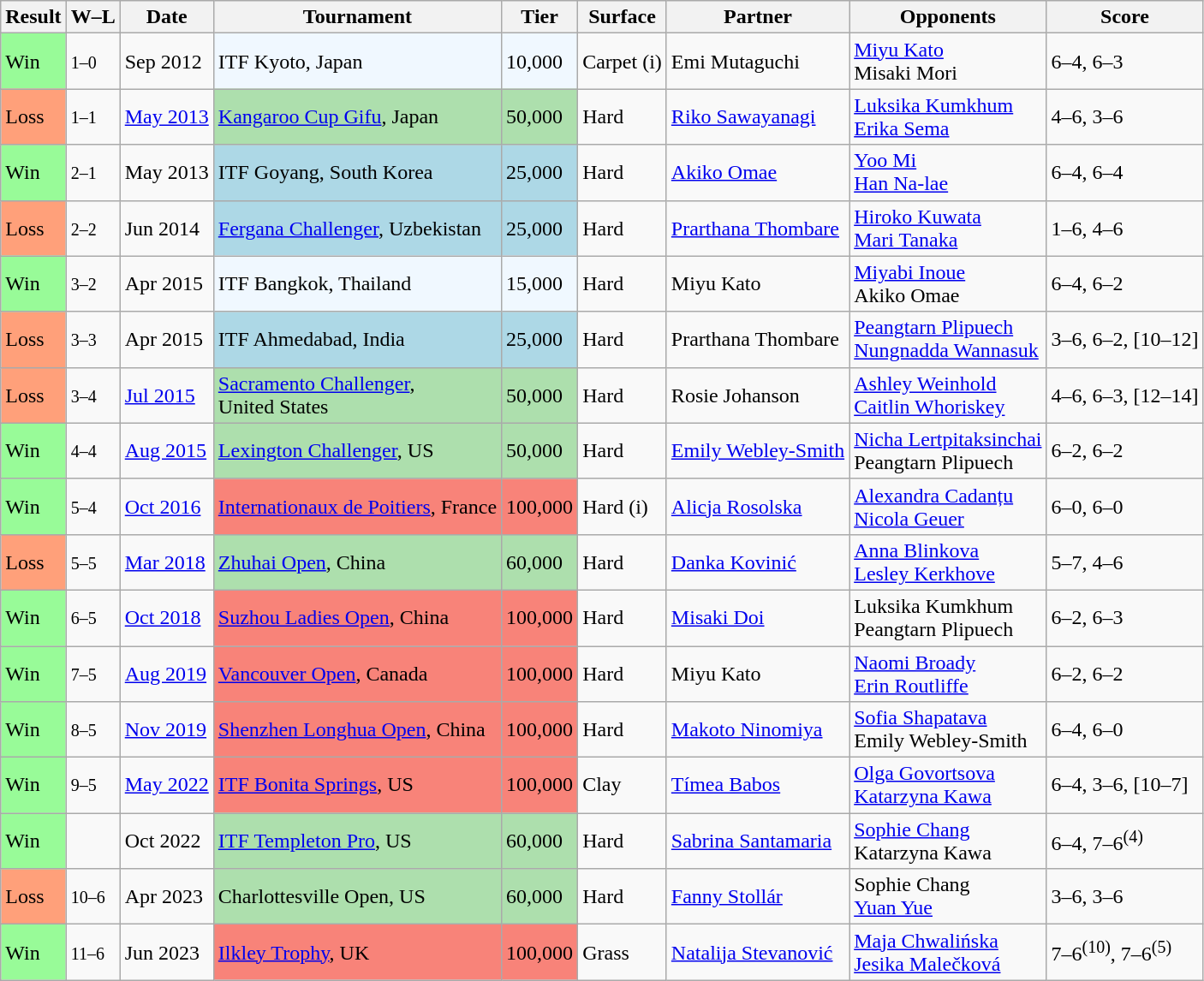<table class="sortable wikitable">
<tr>
<th>Result</th>
<th class="unsortable">W–L</th>
<th>Date</th>
<th>Tournament</th>
<th>Tier</th>
<th>Surface</th>
<th>Partner</th>
<th>Opponents</th>
<th class="unsortable">Score</th>
</tr>
<tr>
<td style="background:#98fb98;">Win</td>
<td><small>1–0</small></td>
<td>Sep 2012</td>
<td style="background:#f0f8ff;">ITF Kyoto, Japan</td>
<td style="background:#f0f8ff;">10,000</td>
<td>Carpet (i)</td>
<td> Emi Mutaguchi</td>
<td> <a href='#'>Miyu Kato</a> <br>  Misaki Mori</td>
<td>6–4, 6–3</td>
</tr>
<tr>
<td style="background:#ffa07a;">Loss</td>
<td><small>1–1</small></td>
<td><a href='#'>May 2013</a></td>
<td style="background:#addfad"><a href='#'>Kangaroo Cup Gifu</a>, Japan</td>
<td style="background:#addfad">50,000</td>
<td>Hard</td>
<td> <a href='#'>Riko Sawayanagi</a></td>
<td> <a href='#'>Luksika Kumkhum</a> <br>  <a href='#'>Erika Sema</a></td>
<td>4–6, 3–6</td>
</tr>
<tr>
<td style="background:#98fb98;">Win</td>
<td><small>2–1</small></td>
<td>May 2013</td>
<td style="background:lightblue;">ITF Goyang, South Korea</td>
<td style="background:lightblue;">25,000</td>
<td>Hard</td>
<td> <a href='#'>Akiko Omae</a></td>
<td> <a href='#'>Yoo Mi</a> <br>  <a href='#'>Han Na-lae</a></td>
<td>6–4, 6–4</td>
</tr>
<tr>
<td style="background:#ffa07a;">Loss</td>
<td><small>2–2</small></td>
<td>Jun 2014</td>
<td style="background:lightblue;"><a href='#'>Fergana Challenger</a>, Uzbekistan</td>
<td style="background:lightblue;">25,000</td>
<td>Hard</td>
<td> <a href='#'>Prarthana Thombare</a></td>
<td> <a href='#'>Hiroko Kuwata</a> <br>  <a href='#'>Mari Tanaka</a></td>
<td>1–6, 4–6</td>
</tr>
<tr>
<td style="background:#98fb98;">Win</td>
<td><small>3–2</small></td>
<td>Apr 2015</td>
<td style="background:#f0f8ff;">ITF Bangkok, Thailand</td>
<td style="background:#f0f8ff;">15,000</td>
<td>Hard</td>
<td> Miyu Kato</td>
<td> <a href='#'>Miyabi Inoue</a> <br>  Akiko Omae</td>
<td>6–4, 6–2</td>
</tr>
<tr>
<td style="background:#ffa07a;">Loss</td>
<td><small>3–3</small></td>
<td>Apr 2015</td>
<td style="background:lightblue;">ITF Ahmedabad, India</td>
<td style="background:lightblue;">25,000</td>
<td>Hard</td>
<td> Prarthana Thombare</td>
<td> <a href='#'>Peangtarn Plipuech</a> <br>  <a href='#'>Nungnadda Wannasuk</a></td>
<td>3–6, 6–2, [10–12]</td>
</tr>
<tr>
<td bgcolor="FFA07A">Loss</td>
<td><small>3–4</small></td>
<td><a href='#'>Jul 2015</a></td>
<td style="background:#addfad"><a href='#'>Sacramento Challenger</a>,<br>United States</td>
<td style="background:#addfad">50,000</td>
<td>Hard</td>
<td> Rosie Johanson</td>
<td> <a href='#'>Ashley Weinhold</a> <br>  <a href='#'>Caitlin Whoriskey</a></td>
<td>4–6, 6–3, [12–14]</td>
</tr>
<tr>
<td style="background:#98fb98;">Win</td>
<td><small>4–4</small></td>
<td><a href='#'>Aug 2015</a></td>
<td style="background:#addfad"><a href='#'>Lexington Challenger</a>, US</td>
<td style="background:#addfad">50,000</td>
<td>Hard</td>
<td> <a href='#'>Emily Webley-Smith</a></td>
<td> <a href='#'>Nicha Lertpitaksinchai</a> <br>  Peangtarn Plipuech</td>
<td>6–2, 6–2</td>
</tr>
<tr>
<td style="background:#98fb98;">Win</td>
<td><small>5–4</small></td>
<td><a href='#'>Oct 2016</a></td>
<td style="background:#f88379;"><a href='#'>Internationaux de Poitiers</a>, France</td>
<td style="background:#f88379;">100,000</td>
<td>Hard (i)</td>
<td> <a href='#'>Alicja Rosolska</a></td>
<td> <a href='#'>Alexandra Cadanțu</a> <br>  <a href='#'>Nicola Geuer</a></td>
<td>6–0, 6–0</td>
</tr>
<tr>
<td bgcolor="FFA07A">Loss</td>
<td><small>5–5</small></td>
<td><a href='#'>Mar 2018</a></td>
<td style="background:#addfad"><a href='#'>Zhuhai Open</a>, China</td>
<td style="background:#addfad">60,000</td>
<td>Hard</td>
<td> <a href='#'>Danka Kovinić</a></td>
<td> <a href='#'>Anna Blinkova</a> <br>  <a href='#'>Lesley Kerkhove</a></td>
<td>5–7, 4–6</td>
</tr>
<tr>
<td style="background:#98fb98;">Win</td>
<td><small>6–5</small></td>
<td><a href='#'>Oct 2018</a></td>
<td style="background:#f88379;"><a href='#'>Suzhou Ladies Open</a>, China</td>
<td style="background:#f88379;">100,000</td>
<td>Hard</td>
<td> <a href='#'>Misaki Doi</a></td>
<td> Luksika Kumkhum <br>  Peangtarn Plipuech</td>
<td>6–2, 6–3</td>
</tr>
<tr>
<td style="background:#98fb98;">Win</td>
<td><small>7–5</small></td>
<td><a href='#'>Aug 2019</a></td>
<td style="background:#f88379;"><a href='#'>Vancouver Open</a>, Canada</td>
<td style="background:#f88379;">100,000</td>
<td>Hard</td>
<td> Miyu Kato</td>
<td> <a href='#'>Naomi Broady</a> <br>  <a href='#'>Erin Routliffe</a></td>
<td>6–2, 6–2</td>
</tr>
<tr>
<td style="background:#98fb98;">Win</td>
<td><small>8–5</small></td>
<td><a href='#'>Nov 2019</a></td>
<td style="background:#f88379;"><a href='#'>Shenzhen Longhua Open</a>, China</td>
<td style="background:#f88379;">100,000</td>
<td>Hard</td>
<td> <a href='#'>Makoto Ninomiya</a></td>
<td> <a href='#'>Sofia Shapatava</a> <br>  Emily Webley-Smith</td>
<td>6–4, 6–0</td>
</tr>
<tr>
<td style="background:#98fb98;">Win</td>
<td><small>9–5</small></td>
<td><a href='#'>May 2022</a></td>
<td style="background:#f88379;"><a href='#'>ITF Bonita Springs</a>, US</td>
<td style="background:#f88379;">100,000</td>
<td>Clay</td>
<td> <a href='#'>Tímea Babos</a></td>
<td> <a href='#'>Olga Govortsova</a> <br>  <a href='#'>Katarzyna Kawa</a></td>
<td>6–4, 3–6, [10–7]</td>
</tr>
<tr>
<td style="background:#98fb98;">Win</td>
<td><small></small></td>
<td>Oct 2022</td>
<td style="background:#addfad"><a href='#'>ITF Templeton Pro</a>, US</td>
<td style="background:#addfad">60,000</td>
<td>Hard</td>
<td> <a href='#'>Sabrina Santamaria</a></td>
<td> <a href='#'>Sophie Chang</a> <br>  Katarzyna Kawa</td>
<td>6–4, 7–6<sup>(4)</sup></td>
</tr>
<tr>
<td bgcolor="FFA07A">Loss</td>
<td><small>10–6</small></td>
<td>Apr 2023</td>
<td style="background:#addfad">Charlottesville Open, US</td>
<td style="background:#addfad">60,000</td>
<td>Hard</td>
<td> <a href='#'>Fanny Stollár</a></td>
<td> Sophie Chang <br>  <a href='#'>Yuan Yue</a></td>
<td>3–6, 3–6</td>
</tr>
<tr>
<td bgcolor=98FB98>Win</td>
<td><small>11–6</small></td>
<td>Jun 2023</td>
<td style="background:#f88379;"><a href='#'>Ilkley Trophy</a>, UK</td>
<td style="background:#f88379;">100,000</td>
<td>Grass</td>
<td> <a href='#'>Natalija Stevanović</a></td>
<td> <a href='#'>Maja Chwalińska</a> <br>  <a href='#'>Jesika Malečková</a></td>
<td>7–6<sup>(10)</sup>, 7–6<sup>(5)</sup></td>
</tr>
</table>
